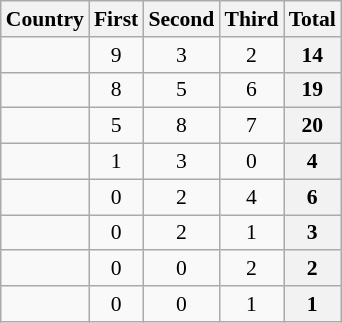<table class="wikitable sortable" style="font-size: 90%; text-align: center">
<tr>
<th>Country</th>
<th>First</th>
<th>Second</th>
<th>Third</th>
<th>Total</th>
</tr>
<tr>
<td align=left></td>
<td>9</td>
<td>3</td>
<td>2</td>
<th>14</th>
</tr>
<tr>
<td align=left></td>
<td>8</td>
<td>5</td>
<td>6</td>
<th>19</th>
</tr>
<tr>
<td align=left></td>
<td>5</td>
<td>8</td>
<td>7</td>
<th>20</th>
</tr>
<tr>
<td align=left></td>
<td>1</td>
<td>3</td>
<td>0</td>
<th>4</th>
</tr>
<tr>
<td align=left></td>
<td>0</td>
<td>2</td>
<td>4</td>
<th>6</th>
</tr>
<tr>
<td align=left></td>
<td>0</td>
<td>2</td>
<td>1</td>
<th>3</th>
</tr>
<tr>
<td align=left></td>
<td>0</td>
<td>0</td>
<td>2</td>
<th>2</th>
</tr>
<tr>
<td align=left></td>
<td>0</td>
<td>0</td>
<td>1</td>
<th>1</th>
</tr>
</table>
